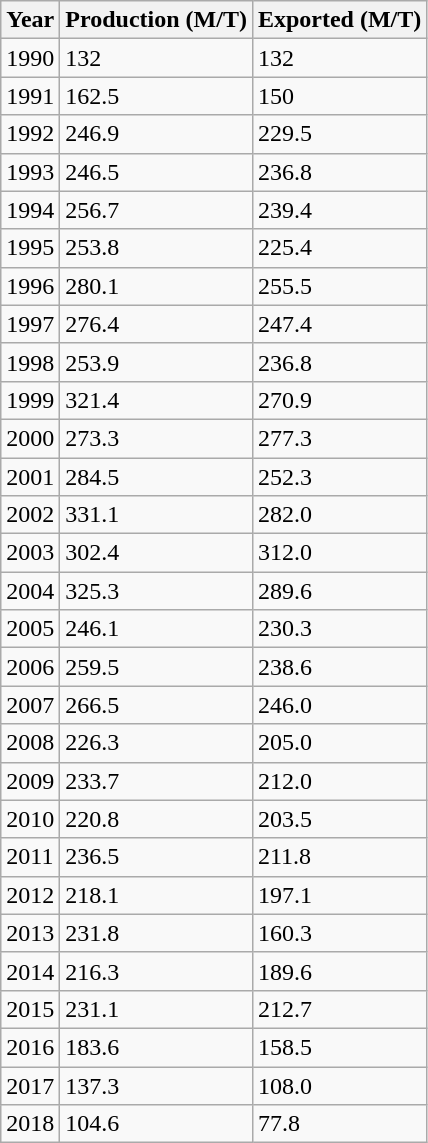<table class="wikitable">
<tr>
<th>Year</th>
<th>Production  (M/T)</th>
<th>Exported (M/T)</th>
</tr>
<tr>
<td>1990</td>
<td>132</td>
<td>132</td>
</tr>
<tr>
<td>1991</td>
<td>162.5</td>
<td>150</td>
</tr>
<tr>
<td>1992</td>
<td>246.9</td>
<td>229.5</td>
</tr>
<tr>
<td>1993</td>
<td>246.5</td>
<td>236.8</td>
</tr>
<tr>
<td>1994</td>
<td>256.7</td>
<td>239.4</td>
</tr>
<tr>
<td>1995</td>
<td>253.8</td>
<td>225.4</td>
</tr>
<tr>
<td>1996</td>
<td>280.1</td>
<td>255.5</td>
</tr>
<tr>
<td>1997</td>
<td>276.4</td>
<td>247.4</td>
</tr>
<tr>
<td>1998</td>
<td>253.9</td>
<td>236.8</td>
</tr>
<tr>
<td>1999</td>
<td>321.4</td>
<td>270.9</td>
</tr>
<tr>
<td>2000</td>
<td>273.3</td>
<td>277.3</td>
</tr>
<tr>
<td>2001</td>
<td>284.5</td>
<td>252.3</td>
</tr>
<tr>
<td>2002</td>
<td>331.1</td>
<td>282.0</td>
</tr>
<tr>
<td>2003</td>
<td>302.4</td>
<td>312.0</td>
</tr>
<tr>
<td>2004</td>
<td>325.3</td>
<td>289.6</td>
</tr>
<tr>
<td>2005</td>
<td>246.1</td>
<td>230.3</td>
</tr>
<tr>
<td>2006</td>
<td>259.5</td>
<td>238.6</td>
</tr>
<tr>
<td>2007</td>
<td>266.5</td>
<td>246.0</td>
</tr>
<tr>
<td>2008</td>
<td>226.3</td>
<td>205.0</td>
</tr>
<tr>
<td>2009</td>
<td>233.7</td>
<td>212.0</td>
</tr>
<tr>
<td>2010</td>
<td>220.8</td>
<td>203.5</td>
</tr>
<tr>
<td>2011</td>
<td>236.5</td>
<td>211.8</td>
</tr>
<tr>
<td>2012</td>
<td>218.1</td>
<td>197.1</td>
</tr>
<tr>
<td>2013</td>
<td>231.8</td>
<td>160.3</td>
</tr>
<tr>
<td>2014</td>
<td>216.3</td>
<td>189.6</td>
</tr>
<tr>
<td>2015</td>
<td>231.1</td>
<td>212.7</td>
</tr>
<tr>
<td>2016</td>
<td>183.6</td>
<td>158.5</td>
</tr>
<tr>
<td>2017</td>
<td>137.3</td>
<td>108.0</td>
</tr>
<tr>
<td>2018</td>
<td>104.6</td>
<td>77.8</td>
</tr>
</table>
